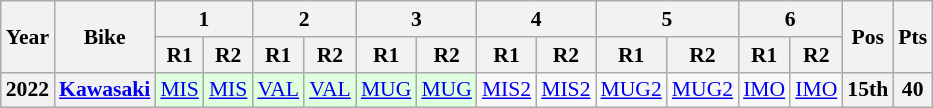<table class="wikitable" style="text-align:center; font-size:90%">
<tr>
<th valign="middle" rowspan=2>Year</th>
<th valign="middle" rowspan=2>Bike</th>
<th colspan=2>1</th>
<th colspan=2>2</th>
<th colspan=2>3</th>
<th colspan=2>4</th>
<th colspan=2>5</th>
<th colspan=2>6</th>
<th rowspan=2>Pos</th>
<th rowspan=2>Pts</th>
</tr>
<tr>
<th>R1</th>
<th>R2</th>
<th>R1</th>
<th>R2</th>
<th>R1</th>
<th>R2</th>
<th>R1</th>
<th>R2</th>
<th>R1</th>
<th>R2</th>
<th>R1</th>
<th>R2</th>
</tr>
<tr>
<th>2022</th>
<th><a href='#'>Kawasaki</a></th>
<td style="background:#DFFFDF;"><a href='#'>MIS</a><br></td>
<td style="background:#DFFFDF;"><a href='#'>MIS</a><br></td>
<td style="background:#dfffdf;"><a href='#'>VAL</a><br></td>
<td style="background:#DFFFDF;"><a href='#'>VAL</a><br></td>
<td style="background:#DFFFDF;"><a href='#'>MUG</a><br></td>
<td style="background:#DFFFDF;"><a href='#'>MUG</a><br></td>
<td style="background:#;"><a href='#'>MIS2</a><br></td>
<td style="background:#;"><a href='#'>MIS2</a><br></td>
<td style="background:#;"><a href='#'>MUG2</a><br></td>
<td style="background:#;"><a href='#'>MUG2</a><br></td>
<td style="background:#;"><a href='#'>IMO</a><br></td>
<td style="background:#;"><a href='#'>IMO</a><br></td>
<th style="background:#;">15th</th>
<th style="background:#;">40</th>
</tr>
</table>
